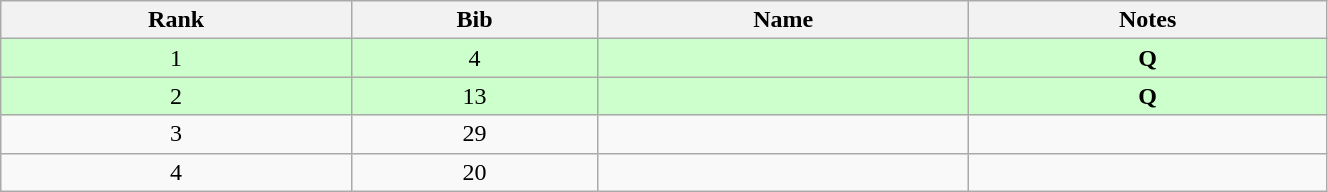<table class="wikitable" style="text-align:center;" width=70%>
<tr>
<th>Rank</th>
<th>Bib</th>
<th>Name</th>
<th>Notes</th>
</tr>
<tr bgcolor="#ccffcc">
<td>1</td>
<td>4</td>
<td align=left></td>
<td><strong>Q</strong></td>
</tr>
<tr bgcolor="#ccffcc">
<td>2</td>
<td>13</td>
<td align=left></td>
<td><strong>Q</strong></td>
</tr>
<tr>
<td>3</td>
<td>29</td>
<td align=left></td>
<td></td>
</tr>
<tr>
<td>4</td>
<td>20</td>
<td align=left></td>
<td></td>
</tr>
</table>
